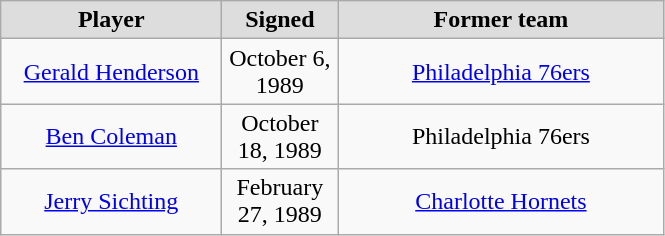<table class="wikitable" style="text-align: center">
<tr style="text-align:center; background:#ddd;">
<td style="width:140px"><strong>Player</strong></td>
<td style="width:70px"><strong>Signed</strong></td>
<td style="width:210px"><strong>Former team</strong></td>
</tr>
<tr>
<td><a href='#'>Gerald Henderson</a></td>
<td>October 6, 1989</td>
<td><a href='#'>Philadelphia 76ers</a></td>
</tr>
<tr>
<td><a href='#'>Ben Coleman</a></td>
<td>October 18, 1989</td>
<td>Philadelphia 76ers</td>
</tr>
<tr>
<td><a href='#'>Jerry Sichting</a></td>
<td>February 27, 1989</td>
<td><a href='#'>Charlotte Hornets</a></td>
</tr>
</table>
